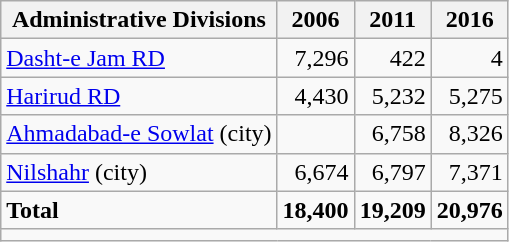<table class="wikitable">
<tr>
<th>Administrative Divisions</th>
<th>2006</th>
<th>2011</th>
<th>2016</th>
</tr>
<tr>
<td><a href='#'>Dasht-e Jam RD</a></td>
<td style="text-align: right;">7,296</td>
<td style="text-align: right;">422</td>
<td style="text-align: right;">4</td>
</tr>
<tr>
<td><a href='#'>Harirud RD</a></td>
<td style="text-align: right;">4,430</td>
<td style="text-align: right;">5,232</td>
<td style="text-align: right;">5,275</td>
</tr>
<tr>
<td><a href='#'>Ahmadabad-e Sowlat</a> (city)</td>
<td style="text-align: right;"></td>
<td style="text-align: right;">6,758</td>
<td style="text-align: right;">8,326</td>
</tr>
<tr>
<td><a href='#'>Nilshahr</a> (city)</td>
<td style="text-align: right;">6,674</td>
<td style="text-align: right;">6,797</td>
<td style="text-align: right;">7,371</td>
</tr>
<tr>
<td><strong>Total</strong></td>
<td style="text-align: right;"><strong>18,400</strong></td>
<td style="text-align: right;"><strong>19,209</strong></td>
<td style="text-align: right;"><strong>20,976</strong></td>
</tr>
<tr>
<td colspan=4></td>
</tr>
</table>
